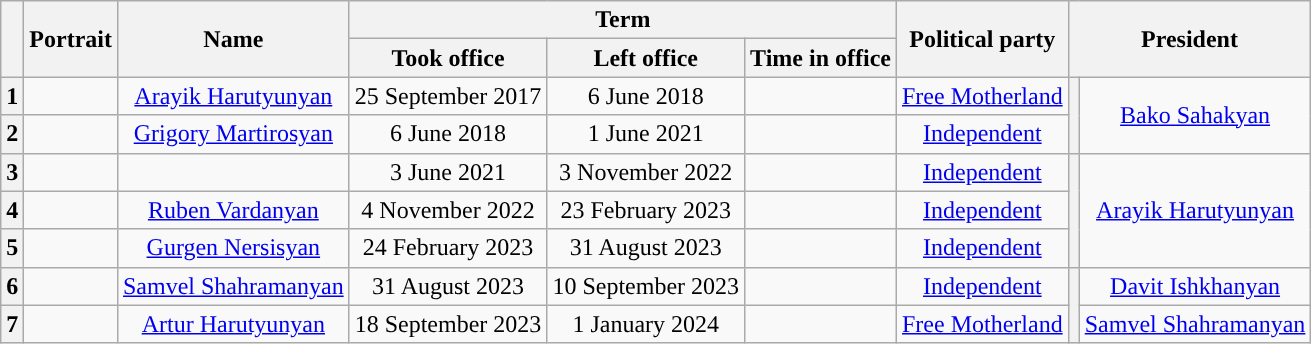<table class="wikitable" style="text-align:center;">
<tr>
<th rowspan=2></th>
<th rowspan=2>Portrait</th>
<th rowspan=2>Name<br></th>
<th colspan=3>Term</th>
<th rowspan=2>Political party</th>
<th rowspan=2 colspan=2>President</th>
</tr>
<tr>
<th>Took office</th>
<th>Left office</th>
<th>Time in office</th>
</tr>
<tr>
<th style="background:">1</th>
<td></td>
<td><a href='#'>Arayik Harutyunyan</a><br></td>
<td>25 September 2017</td>
<td>6 June 2018</td>
<td></td>
<td><a href='#'>Free Motherland</a></td>
<th rowspan=2 style="background:"></th>
<td rowspan=2><a href='#'>Bako Sahakyan</a><br></td>
</tr>
<tr>
<th style="background:">2</th>
<td></td>
<td><a href='#'>Grigory Martirosyan</a><br></td>
<td>6 June 2018</td>
<td>1 June 2021</td>
<td></td>
<td><a href='#'>Independent</a></td>
</tr>
<tr>
<th style="background:">3</th>
<td></td>
<td><br></td>
<td>3 June 2021</td>
<td>3 November 2022</td>
<td></td>
<td><a href='#'>Independent</a></td>
<th rowspan=3 style="background:"></th>
<td rowspan=3><a href='#'>Arayik Harutyunyan</a><br></td>
</tr>
<tr>
<th style="background:">4</th>
<td></td>
<td><a href='#'>Ruben Vardanyan</a><br></td>
<td>4 November 2022</td>
<td>23 February 2023</td>
<td></td>
<td><a href='#'>Independent</a></td>
</tr>
<tr>
<th style="background:">5</th>
<td></td>
<td><a href='#'>Gurgen Nersisyan</a><br></td>
<td>24 February 2023</td>
<td>31 August 2023</td>
<td></td>
<td><a href='#'>Independent</a></td>
</tr>
<tr>
<th style="background:">6</th>
<td></td>
<td><a href='#'>Samvel Shahramanyan</a><br></td>
<td>31 August 2023</td>
<td>10 September 2023</td>
<td></td>
<td><a href='#'>Independent</a></td>
<th rowspan=2 style="background:"></th>
<td><a href='#'>Davit Ishkhanyan</a></td>
</tr>
<tr>
<th style="background:">7</th>
<td></td>
<td><a href='#'>Artur Harutyunyan</a><br></td>
<td>18 September 2023</td>
<td>1 January 2024</td>
<td></td>
<td><a href='#'>Free Motherland</a></td>
<td><a href='#'>Samvel Shahramanyan</a></td>
</tr>
</table>
